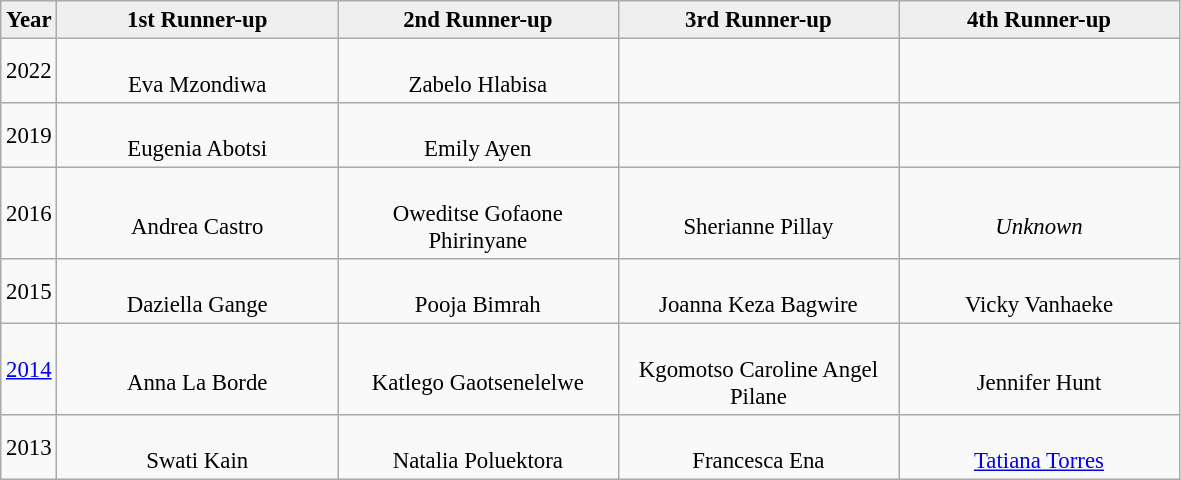<table class="wikitable sortable" style="font-size: 95%; text-align:center;">
<tr bgcolor="efefef" colspan=10 align="center">
<td width="30"><span><strong>Year</strong></span></td>
<td width="180"><span><strong>1st Runner-up</strong></span></td>
<td width="180"><span><strong>2nd Runner-up</strong></span></td>
<td width="180"><span><strong>3rd Runner-up</strong></span></td>
<td width="180"><span><strong>4th Runner-up</strong></span></td>
</tr>
<tr>
<td>2022</td>
<td><br>Eva Mzondiwa</td>
<td><br>Zabelo Hlabisa</td>
<td></td>
<td></td>
</tr>
<tr>
<td>2019</td>
<td> <br>Eugenia Abotsi</td>
<td> <br>Emily Ayen</td>
<td></td>
<td></td>
</tr>
<tr>
<td>2016</td>
<td style="text-align:center;"><br>Andrea Castro</td>
<td style="text-align:center;"><br>Oweditse Gofaone Phirinyane</td>
<td style="text-align:center;"><br>Sherianne Pillay</td>
<td style="text-align:center;"><br><em>Unknown</em></td>
</tr>
<tr>
<td>2015</td>
<td style="text-align:center;"><br>Daziella Gange</td>
<td style="text-align:center;"><br>Pooja Bimrah</td>
<td style="text-align:center;"><br> Joanna Keza Bagwire</td>
<td style="text-align:center;"><br> Vicky Vanhaeke</td>
</tr>
<tr>
<td><a href='#'>2014</a></td>
<td style="text-align:center;"><br>Anna La Borde</td>
<td style="text-align:center;"><br> Katlego Gaotsenelelwe</td>
<td style="text-align:center;"><br>Kgomotso Caroline Angel Pilane</td>
<td style="text-align:center;"><br>Jennifer Hunt</td>
</tr>
<tr>
<td>2013</td>
<td style="text-align:center;"><br>Swati Kain</td>
<td style="text-align:center;"><br>Natalia Poluektora</td>
<td style="text-align:center;"><br>Francesca Ena</td>
<td style="text-align:center;"><br><a href='#'>Tatiana Torres</a></td>
</tr>
</table>
